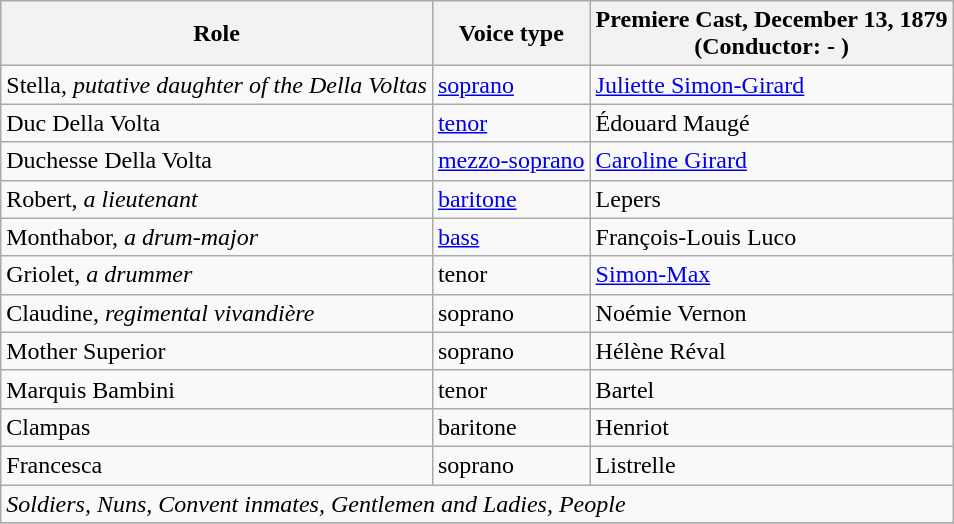<table class="wikitable">
<tr>
<th>Role</th>
<th>Voice type</th>
<th>Premiere Cast, December 13, 1879<br>(Conductor: - )</th>
</tr>
<tr>
<td>Stella, <em>putative daughter of the Della Voltas</em></td>
<td><a href='#'>soprano</a></td>
<td><a href='#'>Juliette Simon-Girard</a></td>
</tr>
<tr>
<td>Duc Della Volta</td>
<td><a href='#'>tenor</a></td>
<td>Édouard Maugé</td>
</tr>
<tr>
<td>Duchesse Della Volta</td>
<td><a href='#'>mezzo-soprano</a></td>
<td><a href='#'>Caroline Girard</a></td>
</tr>
<tr>
<td>Robert, <em>a lieutenant</em></td>
<td><a href='#'>baritone</a></td>
<td>Lepers</td>
</tr>
<tr>
<td>Monthabor, <em>a drum-major</em></td>
<td><a href='#'>bass</a></td>
<td>François-Louis Luco</td>
</tr>
<tr>
<td>Griolet, <em>a drummer</em></td>
<td>tenor</td>
<td><a href='#'>Simon-Max</a></td>
</tr>
<tr>
<td>Claudine, <em>regimental vivandière</em></td>
<td>soprano</td>
<td>Noémie Vernon</td>
</tr>
<tr>
<td>Mother Superior</td>
<td>soprano</td>
<td>Hélène Réval</td>
</tr>
<tr>
<td>Marquis Bambini</td>
<td>tenor</td>
<td>Bartel</td>
</tr>
<tr>
<td>Clampas</td>
<td>baritone</td>
<td>Henriot</td>
</tr>
<tr>
<td>Francesca</td>
<td>soprano</td>
<td>Listrelle</td>
</tr>
<tr>
<td colspan="3"><em> Soldiers, Nuns, Convent inmates, Gentlemen and Ladies, People </em></td>
</tr>
<tr>
</tr>
</table>
